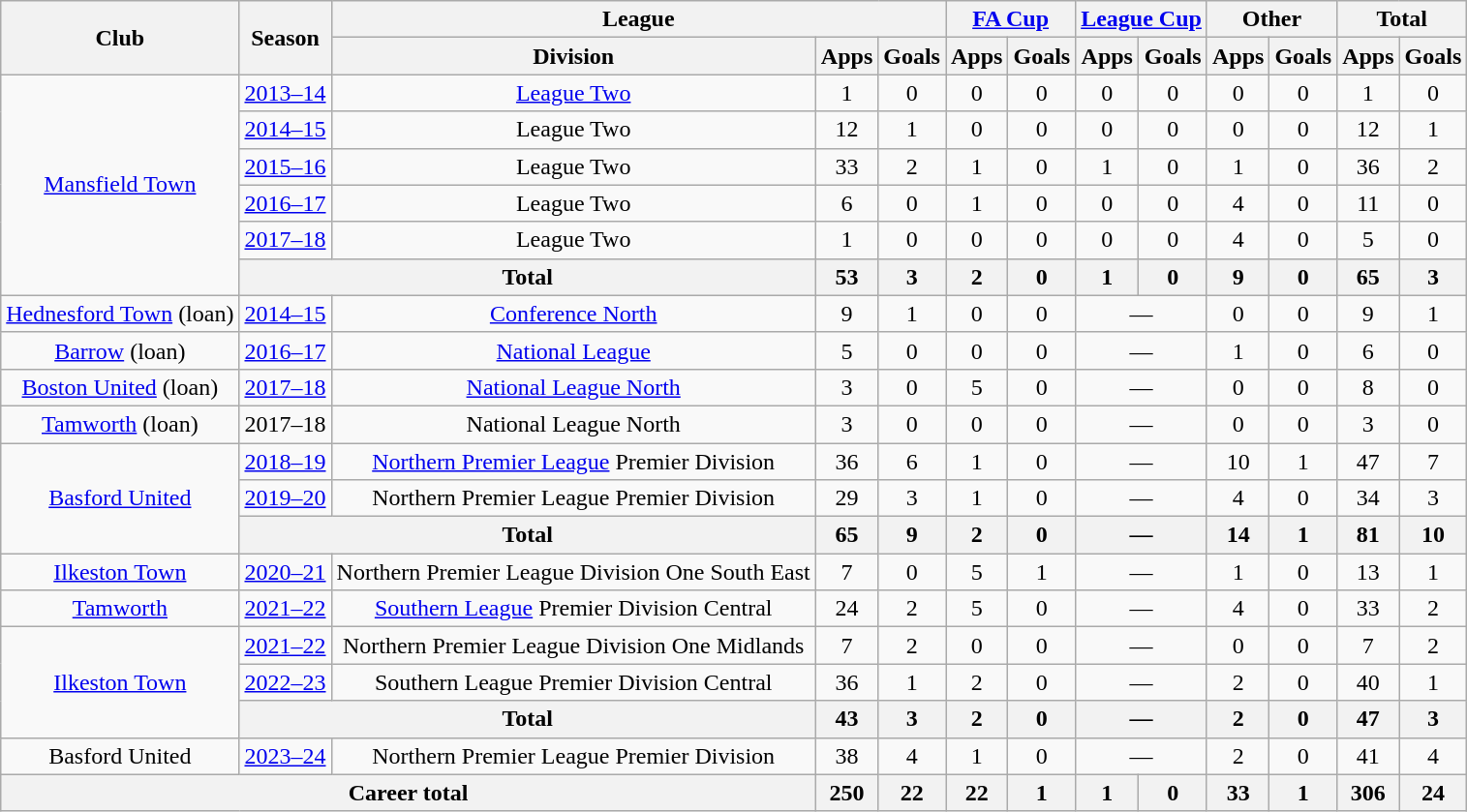<table class="wikitable" style="text-align:center">
<tr>
<th rowspan="2">Club</th>
<th rowspan="2">Season</th>
<th colspan="3">League</th>
<th colspan="2"><a href='#'>FA Cup</a></th>
<th colspan="2"><a href='#'>League Cup</a></th>
<th colspan="2">Other</th>
<th colspan="2">Total</th>
</tr>
<tr>
<th>Division</th>
<th>Apps</th>
<th>Goals</th>
<th>Apps</th>
<th>Goals</th>
<th>Apps</th>
<th>Goals</th>
<th>Apps</th>
<th>Goals</th>
<th>Apps</th>
<th>Goals</th>
</tr>
<tr>
<td rowspan="6"><a href='#'>Mansfield Town</a></td>
<td><a href='#'>2013–14</a></td>
<td><a href='#'>League Two</a></td>
<td>1</td>
<td>0</td>
<td>0</td>
<td>0</td>
<td>0</td>
<td>0</td>
<td>0</td>
<td>0</td>
<td>1</td>
<td>0</td>
</tr>
<tr>
<td><a href='#'>2014–15</a></td>
<td>League Two</td>
<td>12</td>
<td>1</td>
<td>0</td>
<td>0</td>
<td>0</td>
<td>0</td>
<td>0</td>
<td>0</td>
<td>12</td>
<td>1</td>
</tr>
<tr>
<td><a href='#'>2015–16</a></td>
<td>League Two</td>
<td>33</td>
<td>2</td>
<td>1</td>
<td>0</td>
<td>1</td>
<td>0</td>
<td>1</td>
<td>0</td>
<td>36</td>
<td>2</td>
</tr>
<tr>
<td><a href='#'>2016–17</a></td>
<td>League Two</td>
<td>6</td>
<td>0</td>
<td>1</td>
<td>0</td>
<td>0</td>
<td>0</td>
<td>4</td>
<td>0</td>
<td>11</td>
<td>0</td>
</tr>
<tr>
<td><a href='#'>2017–18</a></td>
<td>League Two</td>
<td>1</td>
<td>0</td>
<td>0</td>
<td>0</td>
<td>0</td>
<td>0</td>
<td>4</td>
<td>0</td>
<td>5</td>
<td>0</td>
</tr>
<tr>
<th colspan="2">Total</th>
<th>53</th>
<th>3</th>
<th>2</th>
<th>0</th>
<th>1</th>
<th>0</th>
<th>9</th>
<th>0</th>
<th>65</th>
<th>3</th>
</tr>
<tr>
<td><a href='#'>Hednesford Town</a> (loan)</td>
<td><a href='#'>2014–15</a></td>
<td><a href='#'>Conference North</a></td>
<td>9</td>
<td>1</td>
<td>0</td>
<td>0</td>
<td colspan="2">—</td>
<td>0</td>
<td>0</td>
<td>9</td>
<td>1</td>
</tr>
<tr>
<td><a href='#'>Barrow</a> (loan)</td>
<td><a href='#'>2016–17</a></td>
<td><a href='#'>National League</a></td>
<td>5</td>
<td>0</td>
<td>0</td>
<td>0</td>
<td colspan="2">—</td>
<td>1</td>
<td>0</td>
<td>6</td>
<td>0</td>
</tr>
<tr>
<td><a href='#'>Boston United</a> (loan)</td>
<td><a href='#'>2017–18</a></td>
<td><a href='#'>National League North</a></td>
<td>3</td>
<td>0</td>
<td>5</td>
<td>0</td>
<td colspan="2">—</td>
<td>0</td>
<td>0</td>
<td>8</td>
<td>0</td>
</tr>
<tr>
<td><a href='#'>Tamworth</a> (loan)</td>
<td>2017–18</td>
<td>National League North</td>
<td>3</td>
<td>0</td>
<td>0</td>
<td>0</td>
<td colspan="2">—</td>
<td>0</td>
<td>0</td>
<td>3</td>
<td>0</td>
</tr>
<tr>
<td rowspan="3"><a href='#'>Basford United</a></td>
<td><a href='#'>2018–19</a></td>
<td><a href='#'>Northern Premier League</a> Premier Division</td>
<td>36</td>
<td>6</td>
<td>1</td>
<td>0</td>
<td colspan="2">—</td>
<td>10</td>
<td>1</td>
<td>47</td>
<td>7</td>
</tr>
<tr>
<td><a href='#'>2019–20</a></td>
<td>Northern Premier League Premier Division</td>
<td>29</td>
<td>3</td>
<td>1</td>
<td>0</td>
<td colspan="2">—</td>
<td>4</td>
<td>0</td>
<td>34</td>
<td>3</td>
</tr>
<tr>
<th colspan="2">Total</th>
<th>65</th>
<th>9</th>
<th>2</th>
<th>0</th>
<th colspan="2">—</th>
<th>14</th>
<th>1</th>
<th>81</th>
<th>10</th>
</tr>
<tr>
<td><a href='#'>Ilkeston Town</a></td>
<td><a href='#'>2020–21</a></td>
<td>Northern Premier League Division One South East</td>
<td>7</td>
<td>0</td>
<td>5</td>
<td>1</td>
<td colspan="2">—</td>
<td>1</td>
<td>0</td>
<td>13</td>
<td>1</td>
</tr>
<tr>
<td><a href='#'>Tamworth</a></td>
<td><a href='#'>2021–22</a></td>
<td><a href='#'>Southern League</a> Premier Division Central</td>
<td>24</td>
<td>2</td>
<td>5</td>
<td>0</td>
<td colspan="2">—</td>
<td>4</td>
<td>0</td>
<td>33</td>
<td>2</td>
</tr>
<tr>
<td rowspan="3"><a href='#'>Ilkeston Town</a></td>
<td><a href='#'>2021–22</a></td>
<td>Northern Premier League Division One Midlands</td>
<td>7</td>
<td>2</td>
<td>0</td>
<td>0</td>
<td colspan="2">—</td>
<td>0</td>
<td>0</td>
<td>7</td>
<td>2</td>
</tr>
<tr>
<td><a href='#'>2022–23</a></td>
<td>Southern League Premier Division Central</td>
<td>36</td>
<td>1</td>
<td>2</td>
<td>0</td>
<td colspan="2">—</td>
<td>2</td>
<td>0</td>
<td>40</td>
<td>1</td>
</tr>
<tr>
<th colspan="2">Total</th>
<th>43</th>
<th>3</th>
<th>2</th>
<th>0</th>
<th colspan="2">—</th>
<th>2</th>
<th>0</th>
<th>47</th>
<th>3</th>
</tr>
<tr>
<td>Basford United</td>
<td><a href='#'>2023–24</a></td>
<td>Northern Premier League Premier Division</td>
<td>38</td>
<td>4</td>
<td>1</td>
<td>0</td>
<td colspan="2">—</td>
<td>2</td>
<td>0</td>
<td>41</td>
<td>4</td>
</tr>
<tr>
<th colspan="3">Career total</th>
<th>250</th>
<th>22</th>
<th>22</th>
<th>1</th>
<th>1</th>
<th>0</th>
<th>33</th>
<th>1</th>
<th>306</th>
<th>24</th>
</tr>
</table>
